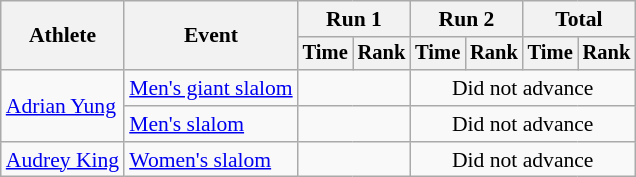<table class="wikitable" style="font-size:90%; text-align:center">
<tr>
<th rowspan=2>Athlete</th>
<th rowspan=2>Event</th>
<th colspan=2>Run 1</th>
<th colspan=2>Run 2</th>
<th colspan=2>Total</th>
</tr>
<tr style="font-size:95%">
<th>Time</th>
<th>Rank</th>
<th>Time</th>
<th>Rank</th>
<th>Time</th>
<th>Rank</th>
</tr>
<tr>
<td align=left rowspan=2><a href='#'>Adrian Yung</a></td>
<td align=left><a href='#'>Men's giant slalom</a></td>
<td colspan=2></td>
<td colspan=4>Did not advance</td>
</tr>
<tr>
<td align=left><a href='#'>Men's slalom</a></td>
<td colspan=2></td>
<td colspan=4>Did not advance</td>
</tr>
<tr>
<td align=left><a href='#'>Audrey King</a></td>
<td align=left><a href='#'>Women's slalom</a></td>
<td colspan=2></td>
<td colspan=4>Did not advance</td>
</tr>
</table>
